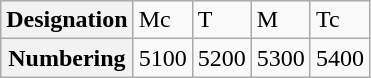<table class="wikitable">
<tr>
<th>Designation</th>
<td>Mc</td>
<td>T</td>
<td>M</td>
<td>Tc</td>
</tr>
<tr>
<th>Numbering</th>
<td>5100</td>
<td>5200</td>
<td>5300</td>
<td>5400</td>
</tr>
</table>
